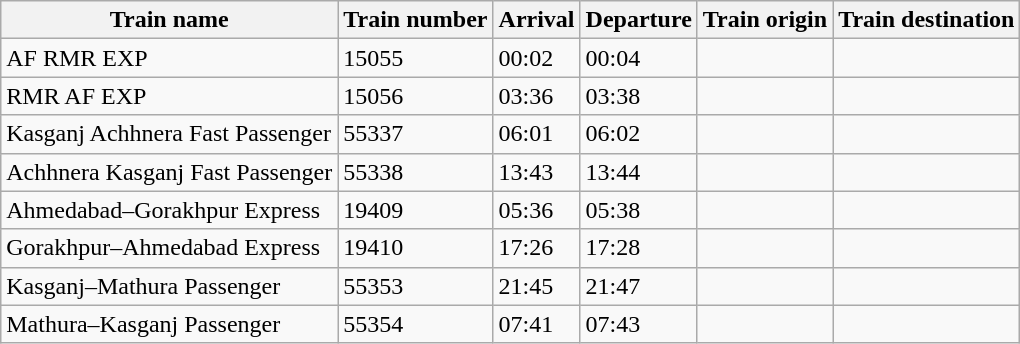<table class="wikitable">
<tr>
<th>Train name</th>
<th>Train number</th>
<th>Arrival</th>
<th>Departure</th>
<th>Train origin</th>
<th>Train destination</th>
</tr>
<tr>
<td>AF RMR EXP</td>
<td>15055</td>
<td>00:02</td>
<td>00:04</td>
<td></td>
<td></td>
</tr>
<tr>
<td>RMR AF EXP</td>
<td>15056</td>
<td>03:36</td>
<td>03:38</td>
<td></td>
<td></td>
</tr>
<tr>
<td>Kasganj Achhnera Fast Passenger</td>
<td>55337</td>
<td>06:01</td>
<td>06:02</td>
<td></td>
<td></td>
</tr>
<tr>
<td>Achhnera Kasganj Fast Passenger</td>
<td>55338</td>
<td>13:43</td>
<td>13:44</td>
<td></td>
<td></td>
</tr>
<tr>
<td>Ahmedabad–Gorakhpur Express</td>
<td>19409</td>
<td>05:36</td>
<td>05:38</td>
<td></td>
<td></td>
</tr>
<tr>
<td>Gorakhpur–Ahmedabad Express</td>
<td>19410</td>
<td>17:26</td>
<td>17:28</td>
<td></td>
<td></td>
</tr>
<tr>
<td>Kasganj–Mathura Passenger</td>
<td>55353</td>
<td>21:45</td>
<td>21:47</td>
<td></td>
<td></td>
</tr>
<tr>
<td>Mathura–Kasganj Passenger</td>
<td>55354</td>
<td>07:41</td>
<td>07:43</td>
<td></td>
<td></td>
</tr>
</table>
